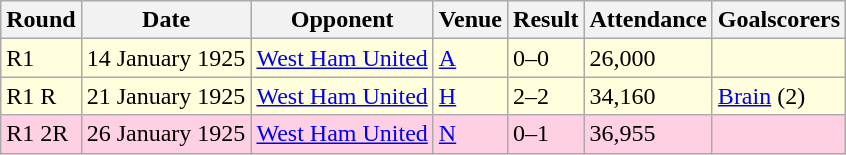<table class="wikitable">
<tr>
<th>Round</th>
<th>Date</th>
<th>Opponent</th>
<th>Venue</th>
<th>Result</th>
<th>Attendance</th>
<th>Goalscorers</th>
</tr>
<tr style="background:#ffffdd;">
<td>R1</td>
<td>14 January 1925</td>
<td><a href='#'>West Ham United</a></td>
<td><a href='#'>A</a></td>
<td>0–0</td>
<td>26,000</td>
<td></td>
</tr>
<tr style="background:#ffffdd;">
<td>R1 R</td>
<td>21 January 1925</td>
<td><a href='#'>West Ham United</a></td>
<td><a href='#'>H</a></td>
<td>2–2</td>
<td>34,160</td>
<td><a href='#'>Brain</a> (2)</td>
</tr>
<tr style="background:#ffd0e3;">
<td>R1 2R</td>
<td>26 January 1925</td>
<td><a href='#'>West Ham United</a></td>
<td><a href='#'>N</a></td>
<td>0–1</td>
<td>36,955</td>
<td></td>
</tr>
</table>
